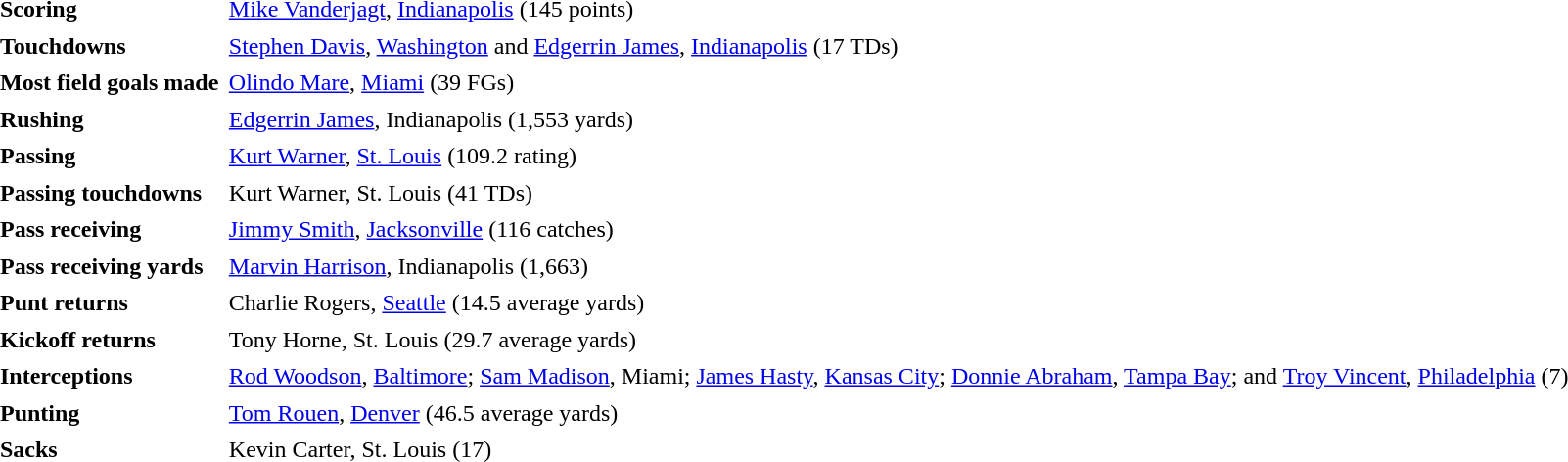<table cellpadding="3" cellspacing="1">
<tr>
<td><strong>Scoring</strong></td>
<td><a href='#'>Mike Vanderjagt</a>, <a href='#'>Indianapolis</a> (145 points)</td>
</tr>
<tr>
<td><strong>Touchdowns</strong></td>
<td><a href='#'>Stephen Davis</a>, <a href='#'>Washington</a> and <a href='#'>Edgerrin James</a>, <a href='#'>Indianapolis</a> (17 TDs)</td>
</tr>
<tr>
<td><strong>Most field goals made</strong></td>
<td><a href='#'>Olindo Mare</a>, <a href='#'>Miami</a> (39 FGs)</td>
</tr>
<tr>
<td><strong>Rushing</strong></td>
<td><a href='#'>Edgerrin James</a>, Indianapolis (1,553 yards)</td>
</tr>
<tr>
<td><strong>Passing</strong></td>
<td><a href='#'>Kurt Warner</a>, <a href='#'>St. Louis</a> (109.2 rating)</td>
</tr>
<tr>
<td><strong>Passing touchdowns</strong></td>
<td>Kurt Warner, St. Louis (41 TDs)</td>
</tr>
<tr>
<td><strong>Pass receiving</strong></td>
<td><a href='#'>Jimmy Smith</a>, <a href='#'>Jacksonville</a> (116 catches)</td>
</tr>
<tr>
<td><strong>Pass receiving yards</strong></td>
<td><a href='#'>Marvin Harrison</a>, Indianapolis (1,663)</td>
</tr>
<tr>
<td><strong>Punt returns</strong></td>
<td>Charlie Rogers, <a href='#'>Seattle</a> (14.5 average yards)</td>
</tr>
<tr>
<td><strong>Kickoff returns</strong></td>
<td>Tony Horne, St. Louis (29.7 average yards)</td>
</tr>
<tr>
<td><strong>Interceptions</strong></td>
<td><a href='#'>Rod Woodson</a>, <a href='#'>Baltimore</a>; <a href='#'>Sam Madison</a>, Miami; <a href='#'>James Hasty</a>, <a href='#'>Kansas City</a>; <a href='#'>Donnie Abraham</a>, <a href='#'>Tampa Bay</a>; and <a href='#'>Troy Vincent</a>, <a href='#'>Philadelphia</a> (7)</td>
</tr>
<tr>
<td><strong>Punting</strong></td>
<td><a href='#'>Tom Rouen</a>, <a href='#'>Denver</a> (46.5 average yards)</td>
</tr>
<tr>
<td><strong>Sacks</strong></td>
<td>Kevin Carter, St. Louis (17)</td>
</tr>
</table>
